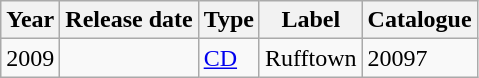<table class="wikitable">
<tr>
<th>Year</th>
<th>Release date</th>
<th>Type</th>
<th>Label</th>
<th>Catalogue</th>
</tr>
<tr>
<td>2009</td>
<td></td>
<td><a href='#'>CD</a></td>
<td>Rufftown</td>
<td>20097</td>
</tr>
</table>
